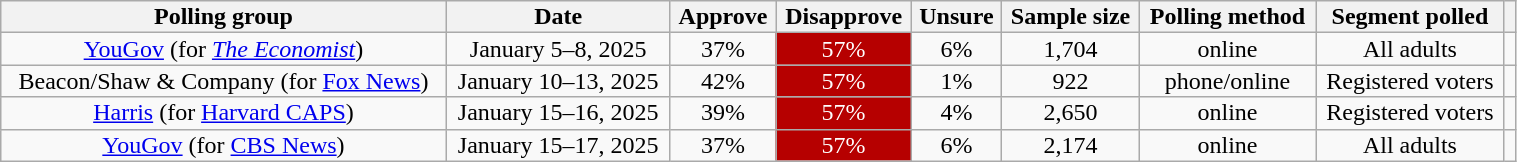<table class="wikitable sortable" style="text-align:center;line-height:14px;width: 80%;">
<tr>
<th class="unsortable">Polling group</th>
<th>Date</th>
<th>Approve</th>
<th>Disapprove</th>
<th>Unsure</th>
<th>Sample size</th>
<th>Polling method</th>
<th class="unsortable">Segment polled</th>
<th class="unsortable"></th>
</tr>
<tr>
<td><a href='#'>YouGov</a> (for <em><a href='#'>The Economist</a></em>)</td>
<td>January 5–8, 2025</td>
<td>37%</td>
<td style="background: #B60000; color: white">57%</td>
<td>6%</td>
<td>1,704</td>
<td>online</td>
<td>All adults</td>
<td></td>
</tr>
<tr>
<td>Beacon/Shaw & Company (for <a href='#'>Fox News</a>)</td>
<td>January 10–13, 2025</td>
<td>42%</td>
<td style="background: #B60000; color: white">57%</td>
<td>1%</td>
<td>922</td>
<td>phone/online</td>
<td>Registered voters</td>
<td></td>
</tr>
<tr>
<td><a href='#'>Harris</a> (for <a href='#'>Harvard CAPS</a>)</td>
<td>January 15–16, 2025</td>
<td>39%</td>
<td style="background: #B60000; color: white">57%</td>
<td>4%</td>
<td>2,650</td>
<td>online</td>
<td>Registered voters</td>
<td></td>
</tr>
<tr>
<td><a href='#'>YouGov</a> (for <a href='#'>CBS News</a>)</td>
<td>January 15–17, 2025</td>
<td>37%</td>
<td style="background: #B60000; color: white">57%</td>
<td>6%</td>
<td>2,174</td>
<td>online</td>
<td>All adults</td>
<td></td>
</tr>
</table>
